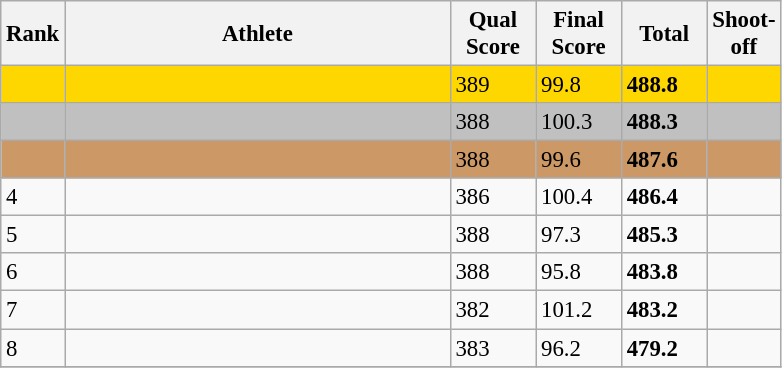<table class="wikitable" style="font-size:95%" style="width:35em;" style="text-align:center">
<tr>
<th>Rank</th>
<th width=250>Athlete</th>
<th width=50>Qual Score</th>
<th width=50>Final Score</th>
<th width=50>Total</th>
<th width=40>Shoot-off</th>
</tr>
<tr bgcolor=gold>
<td></td>
<td align=left></td>
<td>389</td>
<td>99.8</td>
<td><strong>488.8</strong></td>
<td></td>
</tr>
<tr bgcolor=silver>
<td></td>
<td align=left></td>
<td>388</td>
<td>100.3</td>
<td><strong>488.3</strong></td>
<td></td>
</tr>
<tr bgcolor=cc9966>
<td></td>
<td align=left></td>
<td>388</td>
<td>99.6</td>
<td><strong>487.6</strong></td>
<td></td>
</tr>
<tr>
<td>4</td>
<td align=left></td>
<td>386</td>
<td>100.4</td>
<td><strong>486.4</strong></td>
<td></td>
</tr>
<tr>
<td>5</td>
<td align=left></td>
<td>388</td>
<td>97.3</td>
<td><strong>485.3</strong></td>
<td></td>
</tr>
<tr>
<td>6</td>
<td align=left></td>
<td>388</td>
<td>95.8</td>
<td><strong>483.8</strong></td>
<td></td>
</tr>
<tr>
<td>7</td>
<td align=left></td>
<td>382</td>
<td>101.2</td>
<td><strong>483.2</strong></td>
<td></td>
</tr>
<tr>
<td>8</td>
<td align=left></td>
<td>383</td>
<td>96.2</td>
<td><strong>479.2</strong></td>
<td></td>
</tr>
<tr>
</tr>
</table>
